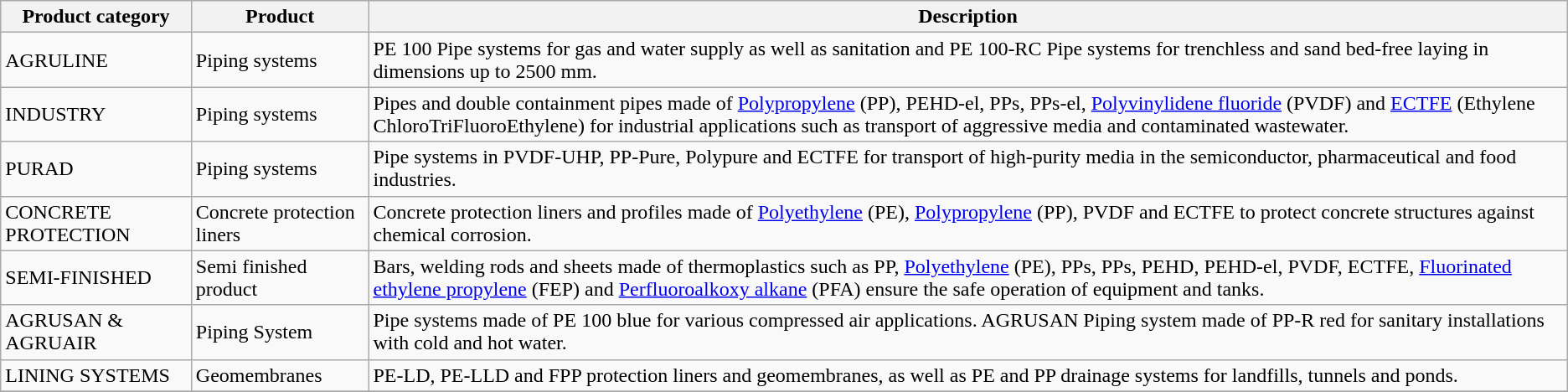<table class="wikitable">
<tr>
<th>Product category</th>
<th>Product</th>
<th>Description</th>
</tr>
<tr>
<td>AGRULINE</td>
<td>Piping systems</td>
<td>PE 100 Pipe systems for gas and water supply as well as sanitation and PE 100-RC Pipe systems for trenchless and sand bed-free laying in dimensions up to 2500 mm.</td>
</tr>
<tr>
<td>INDUSTRY</td>
<td>Piping systems</td>
<td>Pipes and double containment pipes made of <a href='#'>Polypropylene</a> (PP), PEHD-el, PPs, PPs-el, <a href='#'>Polyvinylidene fluoride</a> (PVDF) and <a href='#'>ECTFE</a> (Ethylene ChloroTriFluoroEthylene) for industrial applications such as transport of aggressive media and contaminated wastewater.</td>
</tr>
<tr>
<td>PURAD</td>
<td>Piping systems</td>
<td>Pipe systems in PVDF-UHP, PP-Pure, Polypure and ECTFE for transport of high-purity media in the semiconductor, pharmaceutical and food industries.</td>
</tr>
<tr>
<td>CONCRETE PROTECTION</td>
<td>Concrete protection liners</td>
<td>Concrete protection liners and profiles made of <a href='#'>Polyethylene</a> (PE), <a href='#'>Polypropylene</a> (PP), PVDF and ECTFE to protect concrete structures against chemical corrosion.</td>
</tr>
<tr>
<td>SEMI-FINISHED</td>
<td>Semi finished product</td>
<td>Bars, welding rods and sheets made of thermoplastics such as PP, <a href='#'>Polyethylene</a> (PE), PPs, PPs, PEHD, PEHD-el, PVDF, ECTFE, <a href='#'>Fluorinated ethylene propylene</a> (FEP) and <a href='#'>Perfluoroalkoxy alkane</a> (PFA) ensure the safe operation of equipment and tanks.</td>
</tr>
<tr>
<td>AGRUSAN & AGRUAIR</td>
<td>Piping System</td>
<td>Pipe systems made of PE 100 blue for various compressed air applications. AGRUSAN Piping system made of PP-R red for sanitary installations with cold and hot water.</td>
</tr>
<tr>
<td>LINING SYSTEMS</td>
<td>Geomembranes</td>
<td>PE-LD, PE-LLD and FPP protection liners and geomembranes, as well as PE and PP drainage systems for landfills, tunnels and ponds.</td>
</tr>
<tr>
</tr>
</table>
